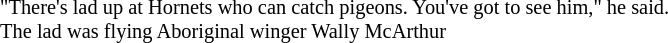<table cellpadding="5"  style="width:40%; float:right; font-size:85%;border-collapse:collapse; background:transparent; border-style:none;">
<tr>
<td width="20" valign=top></td>
<td align="left">"There's lad up at Hornets who can catch pigeons. You've got to see him," he said. The lad was flying Aboriginal winger Wally McArthur </td>
</tr>
<tr>
<td colspan="3"></td>
</tr>
</table>
